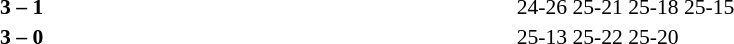<table width=100% cellspacing=1>
<tr>
<th width=20%></th>
<th width=12%></th>
<th width=20%></th>
<th width=33%></th>
<td></td>
</tr>
<tr style=font-size:90%>
<td align=right><strong></strong></td>
<td align=center><strong>3 – 1</strong></td>
<td></td>
<td>24-26 25-21 25-18 25-15</td>
<td></td>
</tr>
<tr style=font-size:90%>
<td align=right><strong></strong></td>
<td align=center><strong>3 – 0</strong></td>
<td></td>
<td>25-13 25-22 25-20</td>
</tr>
</table>
